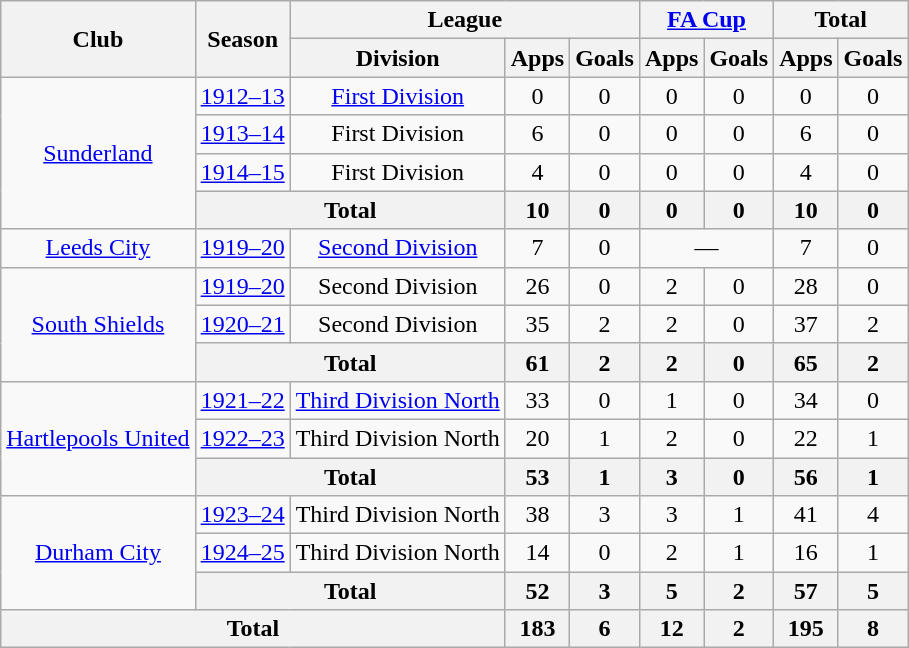<table class=wikitable style=text-align:center>
<tr>
<th rowspan="2">Club</th>
<th rowspan="2">Season</th>
<th colspan="3">League</th>
<th colspan="2"><a href='#'>FA Cup</a></th>
<th colspan="2">Total</th>
</tr>
<tr>
<th>Division</th>
<th>Apps</th>
<th>Goals</th>
<th>Apps</th>
<th>Goals</th>
<th>Apps</th>
<th>Goals</th>
</tr>
<tr>
<td rowspan="4"><a href='#'>Sunderland</a></td>
<td><a href='#'>1912–13</a></td>
<td><a href='#'>First Division</a></td>
<td>0</td>
<td>0</td>
<td>0</td>
<td>0</td>
<td>0</td>
<td>0</td>
</tr>
<tr>
<td><a href='#'>1913–14</a></td>
<td>First Division</td>
<td>6</td>
<td>0</td>
<td>0</td>
<td>0</td>
<td>6</td>
<td>0</td>
</tr>
<tr>
<td><a href='#'>1914–15</a></td>
<td>First Division</td>
<td>4</td>
<td>0</td>
<td>0</td>
<td>0</td>
<td>4</td>
<td>0</td>
</tr>
<tr>
<th colspan="2">Total</th>
<th>10</th>
<th>0</th>
<th>0</th>
<th>0</th>
<th>10</th>
<th>0</th>
</tr>
<tr>
<td><a href='#'>Leeds City</a></td>
<td><a href='#'>1919–20</a></td>
<td><a href='#'>Second Division</a></td>
<td>7</td>
<td>0</td>
<td colspan="2">—</td>
<td>7</td>
<td>0</td>
</tr>
<tr>
<td rowspan="3"><a href='#'>South Shields</a></td>
<td><a href='#'>1919–20</a></td>
<td>Second Division</td>
<td>26</td>
<td>0</td>
<td>2</td>
<td>0</td>
<td>28</td>
<td>0</td>
</tr>
<tr>
<td><a href='#'>1920–21</a></td>
<td>Second Division</td>
<td>35</td>
<td>2</td>
<td>2</td>
<td>0</td>
<td>37</td>
<td>2</td>
</tr>
<tr>
<th colspan="2">Total</th>
<th>61</th>
<th>2</th>
<th>2</th>
<th>0</th>
<th>65</th>
<th>2</th>
</tr>
<tr>
<td rowspan="3"><a href='#'>Hartlepools United</a></td>
<td><a href='#'>1921–22</a></td>
<td><a href='#'>Third Division North</a></td>
<td>33</td>
<td>0</td>
<td>1</td>
<td>0</td>
<td>34</td>
<td>0</td>
</tr>
<tr>
<td><a href='#'>1922–23</a></td>
<td>Third Division North</td>
<td>20</td>
<td>1</td>
<td>2</td>
<td>0</td>
<td>22</td>
<td>1</td>
</tr>
<tr>
<th colspan="2">Total</th>
<th>53</th>
<th>1</th>
<th>3</th>
<th>0</th>
<th>56</th>
<th>1</th>
</tr>
<tr>
<td rowspan="3"><a href='#'>Durham City</a></td>
<td><a href='#'>1923–24</a></td>
<td>Third Division North</td>
<td>38</td>
<td>3</td>
<td>3</td>
<td>1</td>
<td>41</td>
<td>4</td>
</tr>
<tr>
<td><a href='#'>1924–25</a></td>
<td>Third Division North</td>
<td>14</td>
<td>0</td>
<td>2</td>
<td>1</td>
<td>16</td>
<td>1</td>
</tr>
<tr>
<th colspan="2">Total</th>
<th>52</th>
<th>3</th>
<th>5</th>
<th>2</th>
<th>57</th>
<th>5</th>
</tr>
<tr>
<th colspan="3">Total</th>
<th>183</th>
<th>6</th>
<th>12</th>
<th>2</th>
<th>195</th>
<th>8</th>
</tr>
</table>
